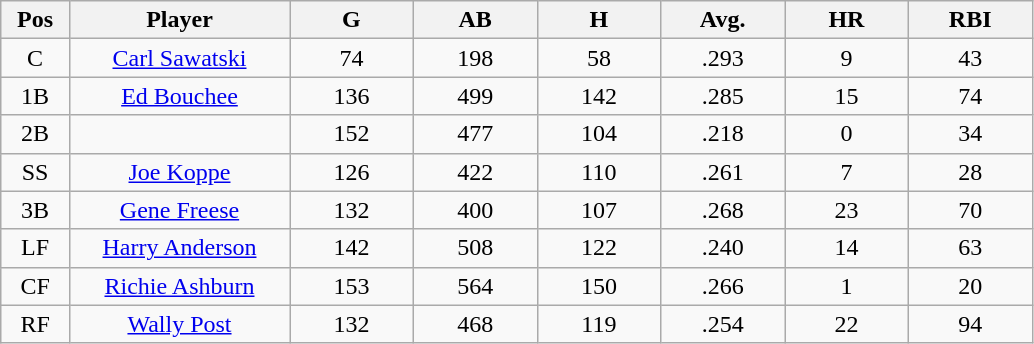<table class="wikitable sortable">
<tr>
<th bgcolor="#DDDDFF" width="5%">Pos</th>
<th bgcolor="#DDDDFF" width="16%">Player</th>
<th bgcolor="#DDDDFF" width="9%">G</th>
<th bgcolor="#DDDDFF" width="9%">AB</th>
<th bgcolor="#DDDDFF" width="9%">H</th>
<th bgcolor="#DDDDFF" width="9%">Avg.</th>
<th bgcolor="#DDDDFF" width="9%">HR</th>
<th bgcolor="#DDDDFF" width="9%">RBI</th>
</tr>
<tr align="center">
<td>C</td>
<td><a href='#'>Carl Sawatski</a></td>
<td>74</td>
<td>198</td>
<td>58</td>
<td>.293</td>
<td>9</td>
<td>43</td>
</tr>
<tr align=center>
<td>1B</td>
<td><a href='#'>Ed Bouchee</a></td>
<td>136</td>
<td>499</td>
<td>142</td>
<td>.285</td>
<td>15</td>
<td>74</td>
</tr>
<tr align=center>
<td>2B</td>
<td></td>
<td>152</td>
<td>477</td>
<td>104</td>
<td>.218</td>
<td>0</td>
<td>34</td>
</tr>
<tr align="center">
<td>SS</td>
<td><a href='#'>Joe Koppe</a></td>
<td>126</td>
<td>422</td>
<td>110</td>
<td>.261</td>
<td>7</td>
<td>28</td>
</tr>
<tr align=center>
<td>3B</td>
<td><a href='#'>Gene Freese</a></td>
<td>132</td>
<td>400</td>
<td>107</td>
<td>.268</td>
<td>23</td>
<td>70</td>
</tr>
<tr align=center>
<td>LF</td>
<td><a href='#'>Harry Anderson</a></td>
<td>142</td>
<td>508</td>
<td>122</td>
<td>.240</td>
<td>14</td>
<td>63</td>
</tr>
<tr align=center>
<td>CF</td>
<td><a href='#'>Richie Ashburn</a></td>
<td>153</td>
<td>564</td>
<td>150</td>
<td>.266</td>
<td>1</td>
<td>20</td>
</tr>
<tr align=center>
<td>RF</td>
<td><a href='#'>Wally Post</a></td>
<td>132</td>
<td>468</td>
<td>119</td>
<td>.254</td>
<td>22</td>
<td>94</td>
</tr>
</table>
